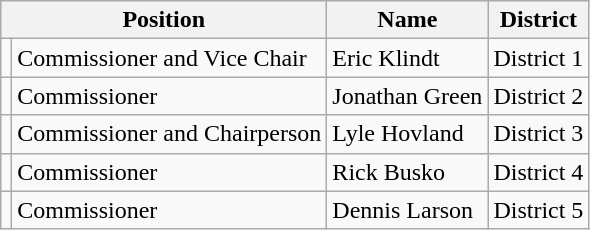<table class="wikitable">
<tr>
<th colspan="2">Position</th>
<th>Name</th>
<th>District</th>
</tr>
<tr>
<td></td>
<td>Commissioner and Vice Chair</td>
<td>Eric Klindt</td>
<td>District 1</td>
</tr>
<tr>
<td></td>
<td>Commissioner</td>
<td>Jonathan Green</td>
<td>District 2</td>
</tr>
<tr>
<td></td>
<td>Commissioner and Chairperson</td>
<td>Lyle Hovland</td>
<td>District 3</td>
</tr>
<tr>
<td></td>
<td>Commissioner</td>
<td>Rick Busko</td>
<td>District 4</td>
</tr>
<tr>
<td></td>
<td>Commissioner</td>
<td>Dennis Larson</td>
<td>District 5</td>
</tr>
</table>
